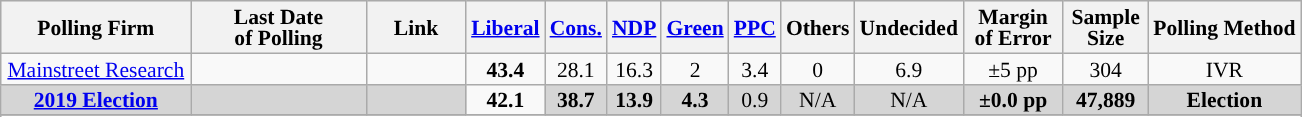<table class="wikitable sortable" style="text-align:center;font-size:90%;line-height:14px;">
<tr style="background:#e9e9e9;">
<th style="width:120px">Polling Firm</th>
<th style="width:110px">Last Date<br>of Polling</th>
<th style="width:60px" class="unsortable">Link</th>
<th style="background-color:"><a href='#'>Liberal</a></th>
<th style="background-color:"><a href='#'>Cons.</a></th>
<th style="background-color:"><a href='#'>NDP</a></th>
<th style="background-color:"><a href='#'>Green</a></th>
<th style="background-color:"><a href='#'><span>PPC</span></a></th>
<th style="background-color:">Others</th>
<th style="background-color:">Undecided</th>
<th style="width:60px;" class=unsortable>Margin<br>of Error</th>
<th style="width:50px;" class=unsortable>Sample<br>Size</th>
<th class=unsortable>Polling Method</th>
</tr>
<tr>
<td><a href='#'>Mainstreet Research</a></td>
<td></td>
<td></td>
<td><strong>43.4</strong></td>
<td>28.1</td>
<td>16.3</td>
<td>2</td>
<td>3.4</td>
<td>0</td>
<td>6.9</td>
<td>±5 pp</td>
<td>304</td>
<td>IVR</td>
</tr>
<tr>
<td style="background:#D5D5D5"><strong><a href='#'>2019 Election</a></strong></td>
<td style="background:#D5D5D5"><strong></strong></td>
<td style="background:#D5D5D5"></td>
<td><strong>42.1</strong></td>
<td style="background:#D5D5D5"><strong>38.7</strong></td>
<td style="background:#D5D5D5"><strong>13.9</strong></td>
<td style="background:#D5D5D5"><strong>4.3</strong></td>
<td style="background:#D5D5D5">0.9</td>
<td style="background:#D5D5D5">N/A</td>
<td style="background:#D5D5D5">N/A</td>
<td style="background:#D5D5D5"><strong>±0.0 pp</strong></td>
<td style="background:#D5D5D5"><strong>47,889</strong></td>
<td style="background:#D5D5D5"><strong>Election</strong></td>
</tr>
<tr>
</tr>
<tr>
</tr>
</table>
